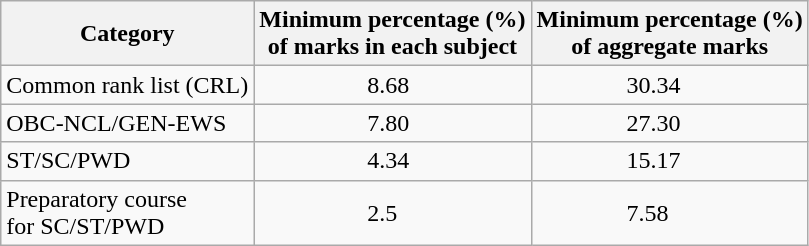<table class="wikitable">
<tr>
<th>Category</th>
<th>Minimum percentage (%)<br>of marks in each subject</th>
<th>Minimum percentage (%)<br>of aggregate marks</th>
</tr>
<tr>
<td>Common rank list (CRL)</td>
<td>                   8.68</td>
<td>               30.34</td>
</tr>
<tr>
<td>OBC-NCL/GEN-EWS</td>
<td>                   7.80</td>
<td>               27.30</td>
</tr>
<tr>
<td>ST/SC/PWD</td>
<td>                   4.34</td>
<td>               15.17</td>
</tr>
<tr>
<td>Preparatory course<br>for SC/ST/PWD</td>
<td>                   2.5</td>
<td>               7.58</td>
</tr>
</table>
